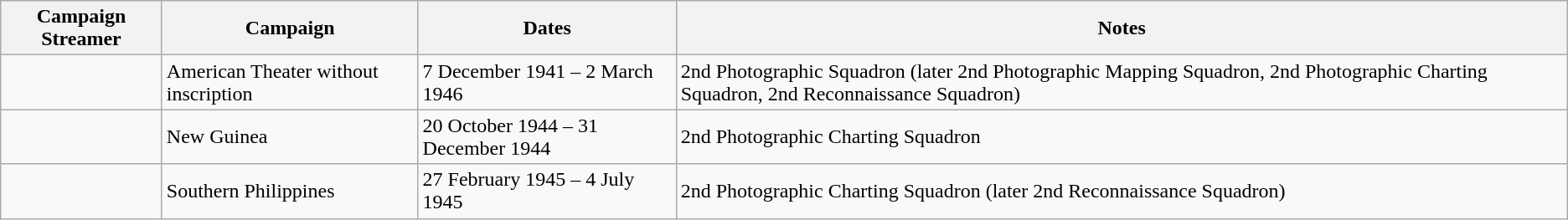<table class="wikitable">
<tr style="background:#efefef;">
<th>Campaign Streamer</th>
<th>Campaign</th>
<th>Dates</th>
<th>Notes</th>
</tr>
<tr>
<td></td>
<td>American Theater without inscription</td>
<td>7 December 1941 – 2 March 1946</td>
<td>2nd Photographic Squadron (later 2nd Photographic Mapping Squadron, 2nd Photographic Charting Squadron, 2nd Reconnaissance Squadron)</td>
</tr>
<tr>
<td></td>
<td>New Guinea</td>
<td>20 October 1944 – 31 December 1944</td>
<td>2nd Photographic Charting Squadron</td>
</tr>
<tr>
<td></td>
<td>Southern Philippines</td>
<td>27 February 1945 – 4 July 1945</td>
<td>2nd Photographic Charting Squadron (later 2nd Reconnaissance Squadron)</td>
</tr>
</table>
